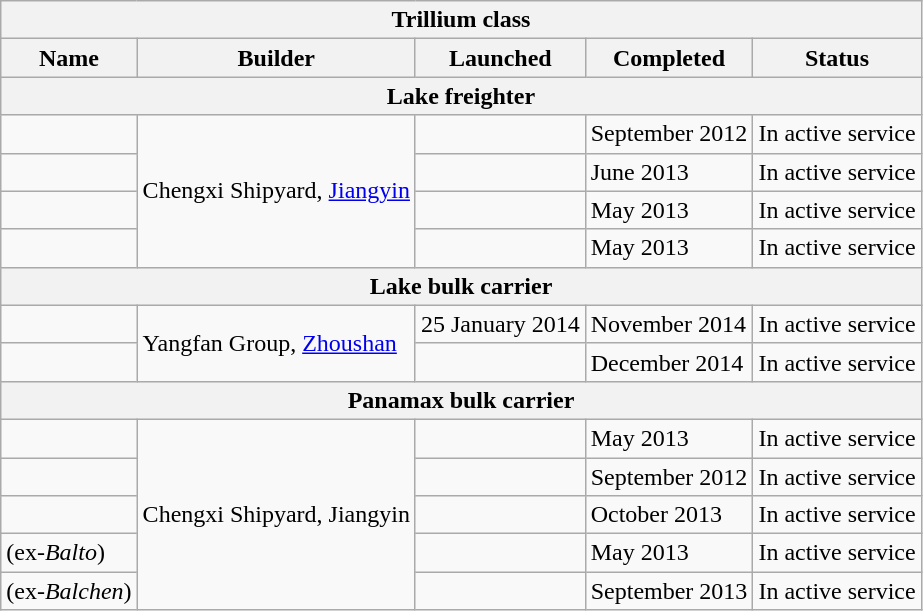<table border="1" class="wikitable collapsible">
<tr>
<th colspan=6>Trillium class</th>
</tr>
<tr>
<th scope="col">Name</th>
<th scope="col">Builder</th>
<th scope="col">Launched</th>
<th scope="col">Completed</th>
<th scope="col">Status</th>
</tr>
<tr>
<th colspan=6>Lake freighter</th>
</tr>
<tr>
<td></td>
<td rowspan=4>Chengxi Shipyard, <a href='#'>Jiangyin</a></td>
<td></td>
<td>September 2012</td>
<td>In active service</td>
</tr>
<tr>
<td></td>
<td></td>
<td>June 2013</td>
<td>In active service</td>
</tr>
<tr>
<td></td>
<td></td>
<td>May 2013</td>
<td>In active service</td>
</tr>
<tr>
<td></td>
<td></td>
<td>May 2013</td>
<td>In active service</td>
</tr>
<tr>
<th colspan=6>Lake bulk carrier</th>
</tr>
<tr>
<td></td>
<td rowspan=2>Yangfan Group, <a href='#'>Zhoushan</a></td>
<td>25 January 2014</td>
<td>November 2014</td>
<td>In active service</td>
</tr>
<tr>
<td></td>
<td></td>
<td>December 2014</td>
<td>In active service</td>
</tr>
<tr>
<th colspan=6>Panamax bulk carrier</th>
</tr>
<tr>
<td></td>
<td rowspan=5>Chengxi Shipyard, Jiangyin</td>
<td></td>
<td>May 2013</td>
<td>In active service</td>
</tr>
<tr>
<td></td>
<td></td>
<td>September 2012</td>
<td>In active service</td>
</tr>
<tr>
<td></td>
<td></td>
<td>October 2013</td>
<td>In active service</td>
</tr>
<tr>
<td> (ex-<em>Balto</em>)</td>
<td></td>
<td>May 2013</td>
<td>In active service</td>
</tr>
<tr>
<td> (ex-<em>Balchen</em>)</td>
<td></td>
<td>September 2013</td>
<td>In active service</td>
</tr>
</table>
